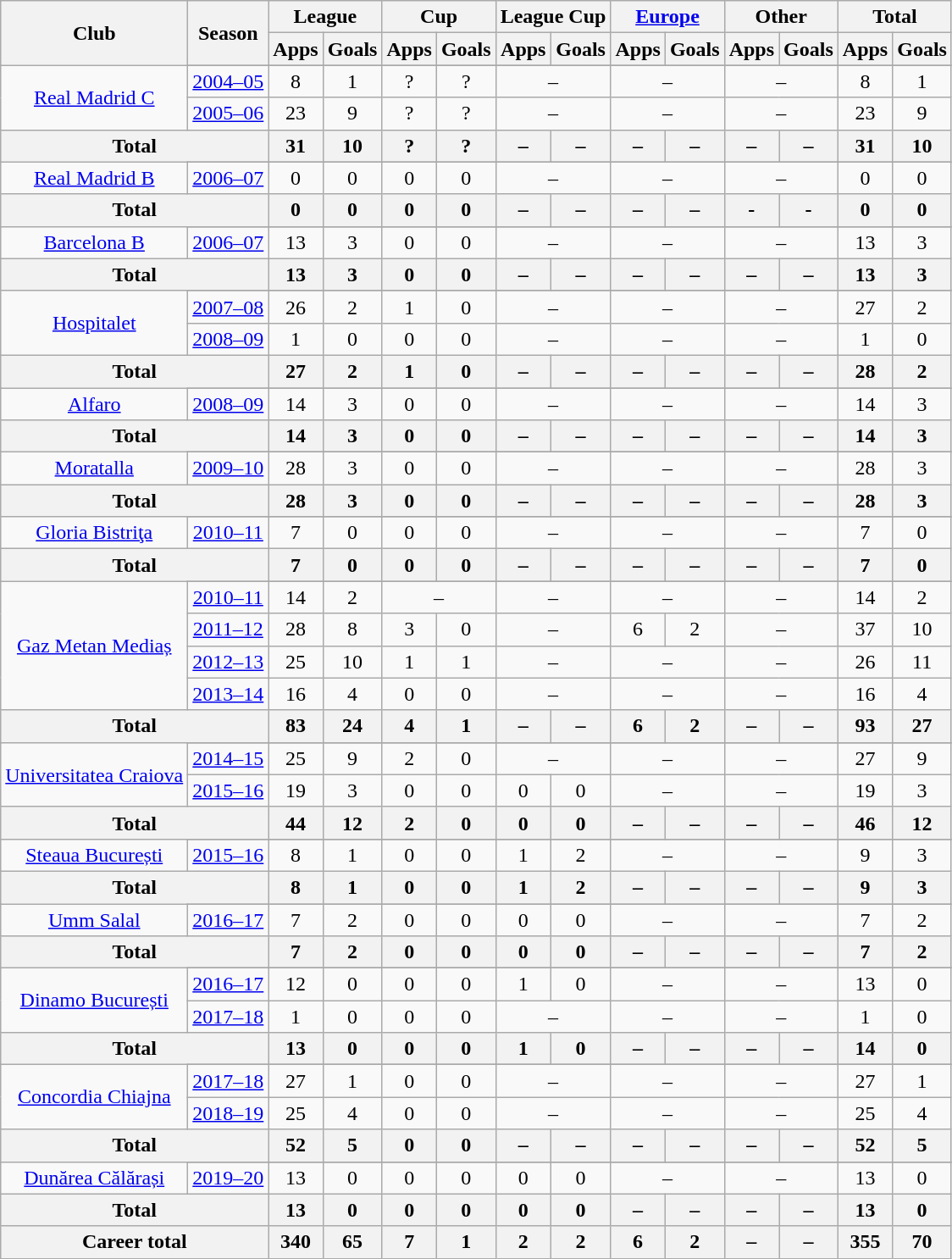<table class="wikitable" style="font-size:100%; text-align: center;">
<tr>
<th rowspan="2">Club</th>
<th rowspan="2">Season</th>
<th colspan="2">League</th>
<th colspan="2">Cup</th>
<th colspan="2">League Cup</th>
<th colspan="2"><a href='#'>Europe</a></th>
<th colspan="2">Other</th>
<th colspan="2">Total</th>
</tr>
<tr>
<th>Apps</th>
<th>Goals</th>
<th>Apps</th>
<th>Goals</th>
<th>Apps</th>
<th>Goals</th>
<th>Apps</th>
<th>Goals</th>
<th>Apps</th>
<th>Goals</th>
<th>Apps</th>
<th>Goals</th>
</tr>
<tr>
<td rowspan="3" valign="center"><a href='#'>Real Madrid C</a></td>
</tr>
<tr>
<td><a href='#'>2004–05</a></td>
<td>8</td>
<td>1</td>
<td>?</td>
<td>?</td>
<td rowspan=1 colspan="2">–</td>
<td rowspan=1 colspan="2">–</td>
<td rowspan=1 colspan="2">–</td>
<td>8</td>
<td>1</td>
</tr>
<tr>
<td><a href='#'>2005–06</a></td>
<td>23</td>
<td>9</td>
<td>?</td>
<td>?</td>
<td rowspan=1 colspan="2">–</td>
<td rowspan=1 colspan="2">–</td>
<td rowspan=1 colspan="2">–</td>
<td>23</td>
<td>9</td>
</tr>
<tr>
<th colspan="2">Total</th>
<th>31</th>
<th>10</th>
<th>?</th>
<th>?</th>
<th>–</th>
<th>–</th>
<th>–</th>
<th>–</th>
<th>–</th>
<th>–</th>
<th>31</th>
<th>10</th>
</tr>
<tr>
<td rowspan="2" valign="center"><a href='#'>Real Madrid B</a></td>
</tr>
<tr>
<td><a href='#'>2006–07</a></td>
<td>0</td>
<td>0</td>
<td>0</td>
<td>0</td>
<td rowspan=1 colspan="2">–</td>
<td rowspan=1 colspan="2">–</td>
<td rowspan=1 colspan="2">–</td>
<td>0</td>
<td>0</td>
</tr>
<tr>
<th colspan="2">Total</th>
<th>0</th>
<th>0</th>
<th>0</th>
<th>0</th>
<th>–</th>
<th>–</th>
<th>–</th>
<th>–</th>
<th>-</th>
<th>-</th>
<th>0</th>
<th>0</th>
</tr>
<tr>
<td rowspan="2" valign="center"><a href='#'>Barcelona B</a></td>
</tr>
<tr>
<td><a href='#'>2006–07</a></td>
<td>13</td>
<td>3</td>
<td>0</td>
<td>0</td>
<td rowspan=1 colspan="2">–</td>
<td rowspan=1 colspan="2">–</td>
<td rowspan=1 colspan="2">–</td>
<td>13</td>
<td>3</td>
</tr>
<tr>
<th colspan="2">Total</th>
<th>13</th>
<th>3</th>
<th>0</th>
<th>0</th>
<th>–</th>
<th>–</th>
<th>–</th>
<th>–</th>
<th>–</th>
<th>–</th>
<th>13</th>
<th>3</th>
</tr>
<tr>
<td rowspan="3" valign="center"><a href='#'>Hospitalet</a></td>
</tr>
<tr>
<td><a href='#'>2007–08</a></td>
<td>26</td>
<td>2</td>
<td>1</td>
<td>0</td>
<td rowspan=1 colspan="2">–</td>
<td rowspan=1 colspan="2">–</td>
<td rowspan=1 colspan="2">–</td>
<td>27</td>
<td>2</td>
</tr>
<tr>
<td><a href='#'>2008–09</a></td>
<td>1</td>
<td>0</td>
<td>0</td>
<td>0</td>
<td rowspan=1 colspan="2">–</td>
<td rowspan=1 colspan="2">–</td>
<td rowspan=1 colspan="2">–</td>
<td>1</td>
<td>0</td>
</tr>
<tr>
<th colspan="2">Total</th>
<th>27</th>
<th>2</th>
<th>1</th>
<th>0</th>
<th>–</th>
<th>–</th>
<th>–</th>
<th>–</th>
<th>–</th>
<th>–</th>
<th>28</th>
<th>2</th>
</tr>
<tr>
<td rowspan="2" valign="center"><a href='#'>Alfaro</a></td>
</tr>
<tr>
<td><a href='#'>2008–09</a></td>
<td>14</td>
<td>3</td>
<td>0</td>
<td>0</td>
<td rowspan=1 colspan="2">–</td>
<td rowspan=1 colspan="2">–</td>
<td rowspan=1 colspan="2">–</td>
<td>14</td>
<td>3</td>
</tr>
<tr>
<th colspan="2">Total</th>
<th>14</th>
<th>3</th>
<th>0</th>
<th>0</th>
<th>–</th>
<th>–</th>
<th>–</th>
<th>–</th>
<th>–</th>
<th>–</th>
<th>14</th>
<th>3</th>
</tr>
<tr>
<td rowspan="2" valign="center"><a href='#'>Moratalla</a></td>
</tr>
<tr>
<td><a href='#'>2009–10</a></td>
<td>28</td>
<td>3</td>
<td>0</td>
<td>0</td>
<td rowspan=1 colspan="2">–</td>
<td rowspan=1 colspan="2">–</td>
<td rowspan=1 colspan="2">–</td>
<td>28</td>
<td>3</td>
</tr>
<tr>
<th colspan="2">Total</th>
<th>28</th>
<th>3</th>
<th>0</th>
<th>0</th>
<th>–</th>
<th>–</th>
<th>–</th>
<th>–</th>
<th>–</th>
<th>–</th>
<th>28</th>
<th>3</th>
</tr>
<tr>
<td rowspan="2" valign="center"><a href='#'>Gloria Bistriţa</a></td>
</tr>
<tr>
<td><a href='#'>2010–11</a></td>
<td>7</td>
<td>0</td>
<td>0</td>
<td>0</td>
<td rowspan=1 colspan="2">–</td>
<td rowspan=1 colspan="2">–</td>
<td rowspan=1 colspan="2">–</td>
<td>7</td>
<td>0</td>
</tr>
<tr>
<th colspan="2">Total</th>
<th>7</th>
<th>0</th>
<th>0</th>
<th>0</th>
<th>–</th>
<th>–</th>
<th>–</th>
<th>–</th>
<th>–</th>
<th>–</th>
<th>7</th>
<th>0</th>
</tr>
<tr>
<td rowspan="5" valign="center"><a href='#'>Gaz Metan Mediaș</a></td>
</tr>
<tr>
<td><a href='#'>2010–11</a></td>
<td>14</td>
<td>2</td>
<td rowspan=1 colspan="2">–</td>
<td rowspan=1 colspan="2">–</td>
<td rowspan=1 colspan="2">–</td>
<td rowspan=1 colspan="2">–</td>
<td>14</td>
<td>2</td>
</tr>
<tr>
<td><a href='#'>2011–12</a></td>
<td>28</td>
<td>8</td>
<td>3</td>
<td>0</td>
<td rowspan=1 colspan="2">–</td>
<td>6</td>
<td>2</td>
<td rowspan=1 colspan="2">–</td>
<td>37</td>
<td>10</td>
</tr>
<tr>
<td><a href='#'>2012–13</a></td>
<td>25</td>
<td>10</td>
<td>1</td>
<td>1</td>
<td rowspan=1 colspan="2">–</td>
<td rowspan=1 colspan="2">–</td>
<td rowspan=1 colspan="2">–</td>
<td>26</td>
<td>11</td>
</tr>
<tr>
<td><a href='#'>2013–14</a></td>
<td>16</td>
<td>4</td>
<td>0</td>
<td>0</td>
<td rowspan=1 colspan="2">–</td>
<td rowspan=1 colspan="2">–</td>
<td rowspan=1 colspan="2">–</td>
<td>16</td>
<td>4</td>
</tr>
<tr>
<th colspan="2">Total</th>
<th>83</th>
<th>24</th>
<th>4</th>
<th>1</th>
<th>–</th>
<th>–</th>
<th>6</th>
<th>2</th>
<th>–</th>
<th>–</th>
<th>93</th>
<th>27</th>
</tr>
<tr>
<td rowspan="3" valign="center"><a href='#'>Universitatea Craiova</a></td>
</tr>
<tr>
<td><a href='#'>2014–15</a></td>
<td>25</td>
<td>9</td>
<td>2</td>
<td>0</td>
<td rowspan=1 colspan="2">–</td>
<td rowspan=1 colspan="2">–</td>
<td rowspan=1 colspan="2">–</td>
<td>27</td>
<td>9</td>
</tr>
<tr>
<td><a href='#'>2015–16</a></td>
<td>19</td>
<td>3</td>
<td>0</td>
<td>0</td>
<td>0</td>
<td>0</td>
<td rowspan=1 colspan="2">–</td>
<td rowspan=1 colspan="2">–</td>
<td>19</td>
<td>3</td>
</tr>
<tr>
<th colspan="2">Total</th>
<th>44</th>
<th>12</th>
<th>2</th>
<th>0</th>
<th>0</th>
<th>0</th>
<th>–</th>
<th>–</th>
<th>–</th>
<th>–</th>
<th>46</th>
<th>12</th>
</tr>
<tr>
<td rowspan="2" valign="center"><a href='#'>Steaua București</a></td>
</tr>
<tr>
<td><a href='#'>2015–16</a></td>
<td>8</td>
<td>1</td>
<td>0</td>
<td>0</td>
<td>1</td>
<td>2</td>
<td rowspan=1 colspan="2">–</td>
<td rowspan=1 colspan="2">–</td>
<td>9</td>
<td>3</td>
</tr>
<tr>
<th colspan="2">Total</th>
<th>8</th>
<th>1</th>
<th>0</th>
<th>0</th>
<th>1</th>
<th>2</th>
<th>–</th>
<th>–</th>
<th>–</th>
<th>–</th>
<th>9</th>
<th>3</th>
</tr>
<tr>
<td rowspan="2" valign="center"><a href='#'>Umm Salal</a></td>
</tr>
<tr>
<td><a href='#'>2016–17</a></td>
<td>7</td>
<td>2</td>
<td>0</td>
<td>0</td>
<td>0</td>
<td>0</td>
<td rowspan=1 colspan="2">–</td>
<td rowspan=1 colspan="2">–</td>
<td>7</td>
<td>2</td>
</tr>
<tr>
<th colspan="2">Total</th>
<th>7</th>
<th>2</th>
<th>0</th>
<th>0</th>
<th>0</th>
<th>0</th>
<th>–</th>
<th>–</th>
<th>–</th>
<th>–</th>
<th>7</th>
<th>2</th>
</tr>
<tr>
<td rowspan="3" valign="center"><a href='#'>Dinamo București</a></td>
</tr>
<tr>
<td><a href='#'>2016–17</a></td>
<td>12</td>
<td>0</td>
<td>0</td>
<td>0</td>
<td>1</td>
<td>0</td>
<td rowspan=1 colspan="2">–</td>
<td rowspan=1 colspan="2">–</td>
<td>13</td>
<td>0</td>
</tr>
<tr>
<td><a href='#'>2017–18</a></td>
<td>1</td>
<td>0</td>
<td>0</td>
<td>0</td>
<td rowspan=1 colspan="2">–</td>
<td rowspan=1 colspan="2">–</td>
<td rowspan=1 colspan="2">–</td>
<td>1</td>
<td>0</td>
</tr>
<tr>
<th colspan="2">Total</th>
<th>13</th>
<th>0</th>
<th>0</th>
<th>0</th>
<th>1</th>
<th>0</th>
<th>–</th>
<th>–</th>
<th>–</th>
<th>–</th>
<th>14</th>
<th>0</th>
</tr>
<tr>
<td rowspan="3" valign="center"><a href='#'>Concordia Chiajna</a></td>
</tr>
<tr>
<td><a href='#'>2017–18</a></td>
<td>27</td>
<td>1</td>
<td>0</td>
<td>0</td>
<td rowspan=1 colspan="2">–</td>
<td rowspan=1 colspan="2">–</td>
<td rowspan=1 colspan="2">–</td>
<td>27</td>
<td>1</td>
</tr>
<tr>
<td><a href='#'>2018–19</a></td>
<td>25</td>
<td>4</td>
<td>0</td>
<td>0</td>
<td rowspan=1 colspan="2">–</td>
<td rowspan=1 colspan="2">–</td>
<td rowspan=1 colspan="2">–</td>
<td>25</td>
<td>4</td>
</tr>
<tr>
<th colspan="2">Total</th>
<th>52</th>
<th>5</th>
<th>0</th>
<th>0</th>
<th>–</th>
<th>–</th>
<th>–</th>
<th>–</th>
<th>–</th>
<th>–</th>
<th>52</th>
<th>5</th>
</tr>
<tr>
<td rowspan="2" valign="center"><a href='#'>Dunărea Călărași</a></td>
</tr>
<tr>
<td><a href='#'>2019–20</a></td>
<td>13</td>
<td>0</td>
<td>0</td>
<td>0</td>
<td>0</td>
<td>0</td>
<td rowspan=1 colspan="2">–</td>
<td rowspan=1 colspan="2">–</td>
<td>13</td>
<td>0</td>
</tr>
<tr>
<th colspan="2">Total</th>
<th>13</th>
<th>0</th>
<th>0</th>
<th>0</th>
<th>0</th>
<th>0</th>
<th>–</th>
<th>–</th>
<th>–</th>
<th>–</th>
<th>13</th>
<th>0</th>
</tr>
<tr>
<th colspan="2">Career total</th>
<th>340</th>
<th>65</th>
<th>7</th>
<th>1</th>
<th>2</th>
<th>2</th>
<th>6</th>
<th>2</th>
<th>–</th>
<th>–</th>
<th>355</th>
<th>70</th>
</tr>
</table>
